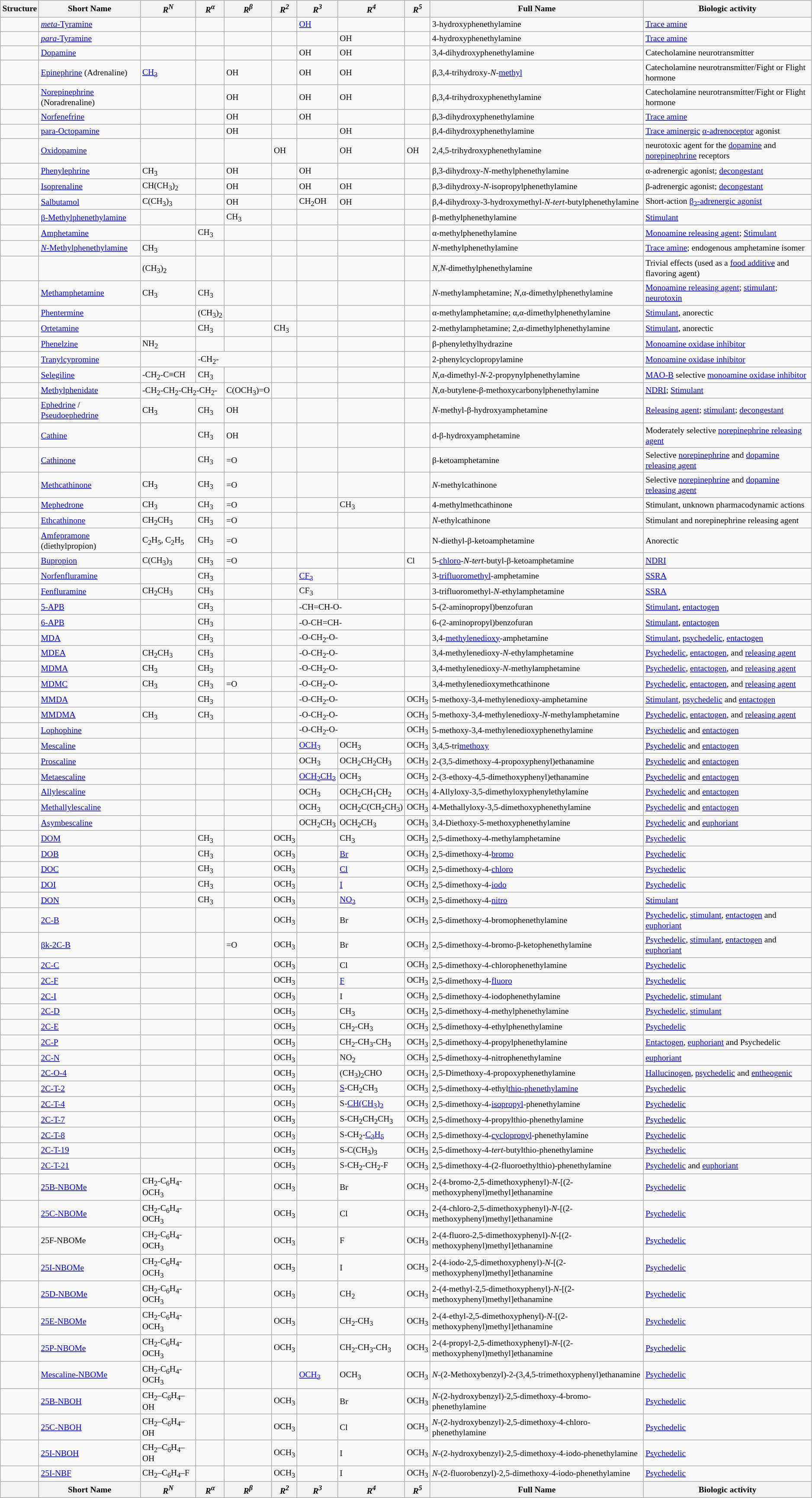<table class="wikitable sortable sticky-header" style="font-size:small;">
<tr>
<th>Structure</th>
<th>Short Name</th>
<th><em>R<sup>N</sup></em></th>
<th><em>R<sup>α</sup></em></th>
<th><em>R<sup>β</sup></em></th>
<th><em>R<sup>2</sup></em></th>
<th><em>R<sup>3</sup></em></th>
<th><em>R<sup>4</sup></em></th>
<th><em>R<sup>5</sup></em></th>
<th>Full Name</th>
<th>Biologic activity</th>
</tr>
<tr>
<td></td>
<td><a href='#'><em>meta</em>-Tyramine</a></td>
<td></td>
<td></td>
<td></td>
<td></td>
<td><a href='#'>OH</a></td>
<td></td>
<td></td>
<td>3-hydroxyphenethylamine</td>
<td><a href='#'>Trace amine</a></td>
</tr>
<tr>
<td></td>
<td><a href='#'><em>para</em>-Tyramine</a></td>
<td></td>
<td></td>
<td></td>
<td></td>
<td></td>
<td>OH</td>
<td></td>
<td>4-hydroxyphenethylamine</td>
<td><a href='#'>Trace amine</a></td>
</tr>
<tr>
<td></td>
<td><a href='#'>Dopamine</a></td>
<td></td>
<td></td>
<td></td>
<td></td>
<td>OH</td>
<td>OH</td>
<td></td>
<td>3,4-dihydroxyphenethylamine</td>
<td>Catecholamine neurotransmitter</td>
</tr>
<tr>
<td></td>
<td><a href='#'>Epinephrine</a> (Adrenaline)</td>
<td><a href='#'>CH<sub>3</sub></a></td>
<td></td>
<td>OH</td>
<td></td>
<td>OH</td>
<td>OH</td>
<td></td>
<td>β,3,4-trihydroxy-<em>N</em>-<a href='#'>methyl</a></td>
<td>Catecholamine neurotransmitter/Fight or Flight hormone</td>
</tr>
<tr>
<td></td>
<td><a href='#'>Norepinephrine</a> (Noradrenaline)</td>
<td></td>
<td></td>
<td>OH</td>
<td></td>
<td>OH</td>
<td>OH</td>
<td></td>
<td>β,3,4-trihydroxyphenethylamine</td>
<td>Catecholamine neurotransmitter/Fight or Flight hormone</td>
</tr>
<tr>
<td></td>
<td><a href='#'>Norfenefrine</a></td>
<td></td>
<td></td>
<td>OH</td>
<td></td>
<td>OH</td>
<td></td>
<td></td>
<td>β,3-dihydroxyphenethylamine</td>
<td><a href='#'>Trace amine</a></td>
</tr>
<tr>
<td></td>
<td><a href='#'>para-Octopamine</a></td>
<td></td>
<td></td>
<td>OH</td>
<td></td>
<td></td>
<td>OH</td>
<td></td>
<td>β,4-dihydroxyphenethylamine</td>
<td><a href='#'>Trace aminergic</a> <a href='#'>α-adrenoceptor</a> agonist</td>
</tr>
<tr>
<td></td>
<td><a href='#'>Oxidopamine</a></td>
<td></td>
<td></td>
<td></td>
<td>OH</td>
<td></td>
<td>OH</td>
<td>OH</td>
<td>2,4,5-trihydroxyphenethylamine</td>
<td>neurotoxic agent for the <a href='#'>dopamine</a> and <a href='#'>norepinephrine</a> receptors</td>
</tr>
<tr>
<td></td>
<td><a href='#'>Phenylephrine</a></td>
<td>CH<sub>3</sub></td>
<td></td>
<td>OH</td>
<td></td>
<td>OH</td>
<td></td>
<td></td>
<td>β,3-dihydroxy-<em>N</em>-methylphenethylamine</td>
<td>α-adrenergic agonist; <a href='#'>decongestant</a></td>
</tr>
<tr>
<td></td>
<td><a href='#'>Isoprenaline</a></td>
<td>CH(CH<sub>3</sub>)<sub>2</sub></td>
<td></td>
<td>OH</td>
<td></td>
<td>OH</td>
<td>OH</td>
<td></td>
<td>β,3-dihydroxy-<em>N</em>-isopropylphenethylamine</td>
<td>β-adrenergic agonist; <a href='#'>decongestant</a></td>
</tr>
<tr>
<td></td>
<td><a href='#'>Salbutamol</a></td>
<td>C(CH<sub>3</sub>)<sub>3</sub></td>
<td></td>
<td>OH</td>
<td></td>
<td>CH<sub>2</sub>OH</td>
<td>OH</td>
<td></td>
<td>β,4-dihydroxy-3-hydroxymethyl-<em>N</em>-<em>tert</em>-butylphenethylamine</td>
<td>Short-action <a href='#'>β<sub>2</sub>-adrenergic agonist</a></td>
</tr>
<tr>
<td></td>
<td><a href='#'>β-Methylphenethylamine</a></td>
<td></td>
<td></td>
<td>CH<sub>3</sub></td>
<td></td>
<td></td>
<td></td>
<td></td>
<td>β-methylphenethylamine</td>
<td><a href='#'>Stimulant</a></td>
</tr>
<tr>
<td></td>
<td><a href='#'>Amphetamine</a></td>
<td></td>
<td>CH<sub>3</sub></td>
<td></td>
<td></td>
<td></td>
<td></td>
<td></td>
<td>α-methylphenethylamine</td>
<td><a href='#'>Monoamine releasing agent</a>; <a href='#'>Stimulant</a></td>
</tr>
<tr>
<td></td>
<td><a href='#'><em>N</em>-Methylphenethylamine</a></td>
<td>CH<sub>3</sub></td>
<td></td>
<td></td>
<td></td>
<td></td>
<td></td>
<td></td>
<td><em>N</em>-methylphenethylamine</td>
<td><a href='#'>Trace amine</a>; endogenous amphetamine isomer</td>
</tr>
<tr>
<td></td>
<td></td>
<td>(CH<sub>3</sub>)<sub>2</sub></td>
<td></td>
<td></td>
<td></td>
<td></td>
<td></td>
<td></td>
<td><em>N</em>,<em>N</em>-dimethylphenethylamine</td>
<td>Trivial effects (used as a <a href='#'>food additive</a> and flavoring agent)</td>
</tr>
<tr>
<td></td>
<td><a href='#'>Methamphetamine</a></td>
<td>CH<sub>3</sub></td>
<td>CH<sub>3</sub></td>
<td></td>
<td></td>
<td></td>
<td></td>
<td></td>
<td><em>N</em>-methylamphetamine; <em>N</em>,α-dimethylphenethylamine</td>
<td><a href='#'>Monoamine releasing agent</a>; <a href='#'>stimulant</a>; <a href='#'>neurotoxin</a></td>
</tr>
<tr ,>
<td></td>
<td><a href='#'>Phentermine</a></td>
<td></td>
<td>(CH<sub>3</sub>)<sub>2</sub></td>
<td></td>
<td></td>
<td></td>
<td></td>
<td></td>
<td>α-methylamphetamine; α,α-dimethylphenethylamine</td>
<td><a href='#'>Stimulant</a>, anorectic</td>
</tr>
<tr>
<td></td>
<td><a href='#'>Ortetamine</a></td>
<td></td>
<td>CH<sub>3</sub></td>
<td></td>
<td>CH<sub>3</sub></td>
<td></td>
<td></td>
<td></td>
<td>2-methylamphetamine; 2,α-dimethylphenethylamine</td>
<td><a href='#'>Stimulant</a>, anorectic</td>
</tr>
<tr>
<td></td>
<td><a href='#'>Phenelzine</a></td>
<td>NH<sub>2</sub></td>
<td></td>
<td></td>
<td></td>
<td></td>
<td></td>
<td></td>
<td>β-phenylethylhydrazine</td>
<td><a href='#'>Monoamine oxidase inhibitor</a></td>
</tr>
<tr>
<td></td>
<td><a href='#'>Tranylcypromine</a></td>
<td></td>
<td colspan="2">-CH<sub>2</sub>-</td>
<td></td>
<td></td>
<td></td>
<td></td>
<td>2-phenylcyclopropylamine</td>
<td><a href='#'>Monoamine oxidase inhibitor</a></td>
</tr>
<tr>
<td></td>
<td><a href='#'>Selegiline</a></td>
<td>-CH<sub>2</sub>-C≡CH</td>
<td>CH<sub>3</sub></td>
<td></td>
<td></td>
<td></td>
<td></td>
<td></td>
<td><em>N</em>,α-dimethyl-<em>N</em>-2-propynylphenethylamine</td>
<td><a href='#'>MAO-B</a> selective <a href='#'>monoamine oxidase inhibitor</a></td>
</tr>
<tr>
<td></td>
<td><a href='#'>Methylphenidate</a></td>
<td colspan=2>-CH<sub>2</sub>-CH<sub>2</sub>-CH<sub>2</sub>-CH<sub>2</sub>-</td>
<td>C(OCH<sub>3</sub>)=O</td>
<td></td>
<td></td>
<td></td>
<td></td>
<td><em>N</em>,α-butylene-β-methoxycarbonylphenethylamine</td>
<td><a href='#'>NDRI</a>; <a href='#'>Stimulant</a></td>
</tr>
<tr>
<td></td>
<td><a href='#'>Ephedrine</a> / <a href='#'>Pseudoephedrine</a></td>
<td>CH<sub>3</sub></td>
<td>CH<sub>3</sub></td>
<td>OH</td>
<td></td>
<td></td>
<td></td>
<td></td>
<td><em>N</em>-methyl-β-hydroxyamphetamine</td>
<td><a href='#'>Releasing agent</a>; <a href='#'>stimulant</a>; <a href='#'>decongestant</a></td>
</tr>
<tr>
<td></td>
<td><a href='#'>Cathine</a></td>
<td></td>
<td>CH<sub>3</sub></td>
<td>OH</td>
<td></td>
<td></td>
<td></td>
<td></td>
<td>d-β-hydroxyamphetamine</td>
<td>Moderately selective <a href='#'>norepinephrine releasing agent</a></td>
</tr>
<tr>
<td></td>
<td><a href='#'>Cathinone</a></td>
<td></td>
<td>CH<sub>3</sub></td>
<td>=O</td>
<td></td>
<td></td>
<td></td>
<td></td>
<td>β-ketoamphetamine</td>
<td>Selective <a href='#'>norepinephrine</a> and <a href='#'>dopamine releasing agent</a></td>
</tr>
<tr>
<td></td>
<td><a href='#'>Methcathinone</a></td>
<td>CH<sub>3</sub></td>
<td>CH<sub>3</sub></td>
<td>=O</td>
<td></td>
<td></td>
<td></td>
<td></td>
<td><em>N</em>-methylcathinone</td>
<td>Selective <a href='#'>norepinephrine</a> and <a href='#'>dopamine releasing agent</a></td>
</tr>
<tr>
<td></td>
<td><a href='#'>Mephedrone</a></td>
<td>CH<sub>3</sub></td>
<td>CH<sub>3</sub></td>
<td>=O</td>
<td></td>
<td></td>
<td>CH<sub>3</sub></td>
<td></td>
<td>4-methylmethcathinone</td>
<td>Stimulant, unknown pharmacodynamic actions</td>
</tr>
<tr>
<td></td>
<td><a href='#'>Ethcathinone</a></td>
<td>CH<sub>2</sub>CH<sub>3</sub></td>
<td>CH<sub>3</sub></td>
<td>=O</td>
<td></td>
<td></td>
<td></td>
<td></td>
<td><em>N</em>-ethylcathinone</td>
<td>Stimulant and norepinephrine releasing agent</td>
</tr>
<tr>
<td></td>
<td><a href='#'>Amfepramone</a> (diethylpropion)</td>
<td>C<sub>2</sub>H<sub>5</sub>, C<sub>2</sub>H<sub>5</sub></td>
<td>CH<sub>3</sub></td>
<td>=O</td>
<td></td>
<td></td>
<td></td>
<td></td>
<td>N-diethyl-β-ketoamphetamine</td>
<td>Anorectic</td>
</tr>
<tr>
<td></td>
<td><a href='#'>Bupropion</a></td>
<td>C(CH<sub>3</sub>)<sub>3</sub></td>
<td>CH<sub>3</sub></td>
<td>=O</td>
<td></td>
<td></td>
<td></td>
<td>Cl</td>
<td>5-<a href='#'>chloro</a>-<em>N</em>-<em>tert</em>-butyl-β-ketoamphetamine</td>
<td><a href='#'>NDRI</a></td>
</tr>
<tr>
<td></td>
<td><a href='#'>Norfenfluramine</a></td>
<td></td>
<td>CH<sub>3</sub></td>
<td></td>
<td></td>
<td><a href='#'>CF<sub>3</sub></a></td>
<td></td>
<td></td>
<td>3-<a href='#'>trifluoromethyl</a>-amphetamine</td>
<td><a href='#'>SSRA</a></td>
</tr>
<tr>
<td></td>
<td><a href='#'>Fenfluramine</a></td>
<td>CH<sub>2</sub>CH<sub>3</sub></td>
<td>CH<sub>3</sub></td>
<td></td>
<td></td>
<td>CF<sub>3</sub></td>
<td></td>
<td></td>
<td>3-trifluoromethyl-<em>N</em>-ethylamphetamine</td>
<td><a href='#'>SSRA</a></td>
</tr>
<tr>
<td></td>
<td><a href='#'>5-APB</a></td>
<td></td>
<td>CH<sub>3</sub></td>
<td></td>
<td></td>
<td colspan="2">-CH=CH-O-</td>
<td></td>
<td>5-(2-aminopropyl)benzofuran</td>
<td><a href='#'>Stimulant</a>, <a href='#'>entactogen</a></td>
</tr>
<tr>
<td></td>
<td><a href='#'>6-APB</a></td>
<td></td>
<td>CH<sub>3</sub></td>
<td></td>
<td></td>
<td colspan="2">-O-CH=CH-</td>
<td></td>
<td>6-(2-aminopropyl)benzofuran</td>
<td><a href='#'>Stimulant</a>, <a href='#'>entactogen</a></td>
</tr>
<tr>
<td></td>
<td><a href='#'>MDA</a></td>
<td></td>
<td>CH<sub>3</sub></td>
<td></td>
<td></td>
<td colspan="2">-O-CH<sub>2</sub>-O-</td>
<td></td>
<td>3,4-<a href='#'>methylenedioxy</a>-amphetamine</td>
<td><a href='#'>Stimulant</a>, <a href='#'>psychedelic</a>, <a href='#'>entactogen</a></td>
</tr>
<tr>
<td></td>
<td><a href='#'>MDEA</a></td>
<td>CH<sub>2</sub>CH<sub>3</sub></td>
<td>CH<sub>3</sub></td>
<td></td>
<td></td>
<td colspan="2">-O-CH<sub>2</sub>-O-</td>
<td></td>
<td>3,4-methylenedioxy-<em>N</em>-ethylamphetamine</td>
<td><a href='#'>Psychedelic</a>, <a href='#'>entactogen</a>, and <a href='#'>releasing agent</a></td>
</tr>
<tr>
<td></td>
<td><a href='#'>MDMA</a></td>
<td>CH<sub>3</sub></td>
<td>CH<sub>3</sub></td>
<td></td>
<td></td>
<td colspan="2">-O-CH<sub>2</sub>-O-</td>
<td></td>
<td>3,4-methylenedioxy-<em>N</em>-methylamphetamine</td>
<td><a href='#'>Psychedelic</a>, <a href='#'>entactogen</a>, and <a href='#'>releasing agent</a></td>
</tr>
<tr>
<td></td>
<td><a href='#'>MDMC</a></td>
<td>CH<sub>3</sub></td>
<td>CH<sub>3</sub></td>
<td>=O</td>
<td></td>
<td colspan="2">-O-CH<sub>2</sub>-O-</td>
<td></td>
<td>3,4-methylenedioxymethcathinone</td>
<td><a href='#'>Psychedelic</a>, <a href='#'>entactogen</a>, and <a href='#'>releasing agent</a></td>
</tr>
<tr>
<td></td>
<td><a href='#'>MMDA</a></td>
<td></td>
<td>CH<sub>3</sub></td>
<td></td>
<td></td>
<td colspan="2">-O-CH<sub>2</sub>-O-</td>
<td>OCH<sub>3</sub></td>
<td>5-methoxy-3,4-methylenedioxy-amphetamine</td>
<td><a href='#'>Stimulant</a>, <a href='#'>psychedelic</a> and <a href='#'>entactogen</a></td>
</tr>
<tr>
<td></td>
<td><a href='#'>MMDMA</a></td>
<td>CH<sub>3</sub></td>
<td>CH<sub>3</sub></td>
<td></td>
<td></td>
<td colspan="2">-O-CH<sub>2</sub>-O-</td>
<td>OCH<sub>3</sub></td>
<td>5-methoxy-3,4-methylenedioxy-<em>N</em>-methylamphetamine</td>
<td><a href='#'>Psychedelic</a>, <a href='#'>entactogen</a>, and <a href='#'>releasing agent</a></td>
</tr>
<tr>
<td></td>
<td><a href='#'>Lophophine</a></td>
<td></td>
<td></td>
<td></td>
<td></td>
<td colspan="2">-O-CH<sub>2</sub>-O-</td>
<td>OCH<sub>3</sub></td>
<td>5-methoxy-3,4-methylenedioxyphenethylamine</td>
<td><a href='#'>Psychedelic</a> and <a href='#'>entactogen</a></td>
</tr>
<tr>
<td></td>
<td><a href='#'>Mescaline</a></td>
<td></td>
<td></td>
<td></td>
<td></td>
<td><a href='#'>OCH<sub>3</sub></a></td>
<td>OCH<sub>3</sub></td>
<td>OCH<sub>3</sub></td>
<td>3,4,5-tri<a href='#'>methoxy</a></td>
<td><a href='#'>Psychedelic</a> and <a href='#'>entactogen</a></td>
</tr>
<tr>
<td></td>
<td><a href='#'>Proscaline</a></td>
<td></td>
<td></td>
<td></td>
<td></td>
<td>OCH<sub>3</sub></td>
<td>OCH<sub>2</sub>CH<sub>2</sub>CH<sub>3</sub></td>
<td>OCH<sub>3</sub></td>
<td>2-(3,5-dimethoxy-4-propoxyphenyl)ethanamine</td>
<td><a href='#'>Psychedelic</a> and <a href='#'>entactogen</a></td>
</tr>
<tr>
<td></td>
<td><a href='#'>Metaescaline</a></td>
<td></td>
<td></td>
<td></td>
<td></td>
<td><a href='#'>OCH<sub>2</sub>CH<sub>3</sub></a></td>
<td>OCH<sub>3</sub></td>
<td>OCH<sub>3</sub></td>
<td>2-(3-ethoxy-4,5-dimethoxyphenyl)ethanamine</td>
<td><a href='#'>Psychedelic</a> and <a href='#'>entactogen</a></td>
</tr>
<tr>
<td></td>
<td><a href='#'>Allylescaline</a></td>
<td></td>
<td></td>
<td></td>
<td></td>
<td>OCH<sub>3</sub></td>
<td>OCH<sub>2</sub>CH<sub>1</sub>CH<sub>2</sub></td>
<td>OCH<sub>3</sub></td>
<td>4-Allyloxy-3,5-dimethyloxyphenylethylamine</td>
<td><a href='#'>Psychedelic</a> and <a href='#'>entactogen</a></td>
</tr>
<tr>
<td></td>
<td><a href='#'>Methallylescaline</a></td>
<td></td>
<td></td>
<td></td>
<td></td>
<td>OCH<sub>3</sub></td>
<td>OCH<sub>2</sub>C(CH<sub>2</sub>CH<sub>3</sub>)</td>
<td>OCH<sub>3</sub></td>
<td>4-Methallyloxy-3,5-dimethoxyphenethylamine</td>
<td><a href='#'>Psychedelic</a> and <a href='#'>entactogen</a></td>
</tr>
<tr>
<td></td>
<td><a href='#'>Asymbescaline</a></td>
<td></td>
<td></td>
<td></td>
<td></td>
<td>OCH<sub>2</sub>CH<sub>3</sub></td>
<td>OCH<sub>2</sub>CH<sub>3</sub></td>
<td>OCH<sub>3</sub></td>
<td>3,4-Diethoxy-5-methoxyphenethylamine</td>
<td><a href='#'>Psychedelic</a> and <a href='#'>euphoriant</a></td>
</tr>
<tr>
<td></td>
<td><a href='#'>DOM</a></td>
<td></td>
<td>CH<sub>3</sub></td>
<td></td>
<td>OCH<sub>3</sub></td>
<td></td>
<td>CH<sub>3</sub></td>
<td>OCH<sub>3</sub></td>
<td>2,5-dimethoxy-4-methylamphetamine</td>
<td><a href='#'>Psychedelic</a></td>
</tr>
<tr>
<td></td>
<td><a href='#'>DOB</a></td>
<td></td>
<td>CH<sub>3</sub></td>
<td></td>
<td>OCH<sub>3</sub></td>
<td></td>
<td><a href='#'>Br</a></td>
<td>OCH<sub>3</sub></td>
<td>2,5-dimethoxy-4-<a href='#'>bromo</a></td>
<td><a href='#'>Psychedelic</a></td>
</tr>
<tr>
<td></td>
<td><a href='#'>DOC</a></td>
<td></td>
<td>CH<sub>3</sub></td>
<td></td>
<td>OCH<sub>3</sub></td>
<td></td>
<td><a href='#'>Cl</a></td>
<td>OCH<sub>3</sub></td>
<td>2,5-dimethoxy-4-<a href='#'>chloro</a></td>
<td><a href='#'>Psychedelic</a></td>
</tr>
<tr>
<td></td>
<td><a href='#'>DOI</a></td>
<td></td>
<td>CH<sub>3</sub></td>
<td></td>
<td>OCH<sub>3</sub></td>
<td></td>
<td><a href='#'>I</a></td>
<td>OCH<sub>3</sub></td>
<td>2,5-dimethoxy-4-<a href='#'>iodo</a></td>
<td><a href='#'>Psychedelic</a></td>
</tr>
<tr>
<td></td>
<td><a href='#'>DON</a></td>
<td></td>
<td>CH<sub>3</sub></td>
<td></td>
<td>OCH<sub>3</sub></td>
<td></td>
<td><a href='#'>NO<sub>2</sub></a></td>
<td>OCH<sub>3</sub></td>
<td>2,5-dimethoxy-4-<a href='#'>nitro</a></td>
<td><a href='#'>Stimulant</a></td>
</tr>
<tr>
<td></td>
<td><a href='#'>2C-B</a></td>
<td></td>
<td></td>
<td></td>
<td>OCH<sub>3</sub></td>
<td></td>
<td>Br</td>
<td>OCH<sub>3</sub></td>
<td>2,5-dimethoxy-4-bromophenethylamine</td>
<td><a href='#'>Psychedelic</a>, <a href='#'>stimulant</a>, <a href='#'>entactogen</a> and <a href='#'>euphoriant</a></td>
</tr>
<tr>
<td></td>
<td><a href='#'>βk-2C-B</a></td>
<td></td>
<td></td>
<td>=O</td>
<td>OCH<sub>3</sub></td>
<td></td>
<td>Br</td>
<td>OCH<sub>3</sub></td>
<td>2,5-dimethoxy-4-bromo-β-ketophenethylamine</td>
<td><a href='#'>Psychedelic</a>, <a href='#'>stimulant</a>, <a href='#'>entactogen</a> and <a href='#'>euphoriant</a></td>
</tr>
<tr>
<td></td>
<td><a href='#'>2C-C</a></td>
<td></td>
<td></td>
<td></td>
<td>OCH<sub>3</sub></td>
<td></td>
<td>Cl</td>
<td>OCH<sub>3</sub></td>
<td>2,5-dimethoxy-4-chlorophenethylamine</td>
<td><a href='#'>Psychedelic</a></td>
</tr>
<tr>
<td></td>
<td><a href='#'>2C-F</a></td>
<td></td>
<td></td>
<td></td>
<td>OCH<sub>3</sub></td>
<td></td>
<td><a href='#'>F</a></td>
<td>OCH<sub>3</sub></td>
<td>2,5-dimethoxy-4-<a href='#'>fluoro</a></td>
<td><a href='#'>Psychedelic</a></td>
</tr>
<tr>
<td></td>
<td><a href='#'>2C-I</a></td>
<td></td>
<td></td>
<td></td>
<td>OCH<sub>3</sub></td>
<td></td>
<td>I</td>
<td>OCH<sub>3</sub></td>
<td>2,5-dimethoxy-4-iodophenethylamine</td>
<td><a href='#'>Psychedelic</a>, <a href='#'>stimulant</a></td>
</tr>
<tr>
<td></td>
<td><a href='#'>2C-D</a></td>
<td></td>
<td></td>
<td></td>
<td>OCH<sub>3</sub></td>
<td></td>
<td>CH<sub>3</sub></td>
<td>OCH<sub>3</sub></td>
<td>2,5-dimethoxy-4-methylphenethylamine</td>
<td><a href='#'>Psychedelic</a>, <a href='#'>stimulant</a></td>
</tr>
<tr>
<td></td>
<td><a href='#'>2C-E</a></td>
<td></td>
<td></td>
<td></td>
<td>OCH<sub>3</sub></td>
<td></td>
<td>CH<sub>2</sub>-CH<sub>3</sub></td>
<td>OCH<sub>3</sub></td>
<td>2,5-dimethoxy-4-ethylphenethylamine</td>
<td><a href='#'>Psychedelic</a></td>
</tr>
<tr>
<td></td>
<td><a href='#'>2C-P</a></td>
<td></td>
<td></td>
<td></td>
<td>OCH<sub>3</sub></td>
<td></td>
<td>CH<sub>2</sub>-CH<sub>3</sub>-CH<sub>3</sub></td>
<td>OCH<sub>3</sub></td>
<td>2,5-dimethoxy-4-propylphenethylamine</td>
<td><a href='#'>Entactogen</a>, <a href='#'>euphoriant</a> and Psychedelic</td>
</tr>
<tr>
<td></td>
<td><a href='#'>2C-N</a></td>
<td></td>
<td></td>
<td></td>
<td>OCH<sub>3</sub></td>
<td></td>
<td>NO<sub>2</sub></td>
<td>OCH<sub>3</sub></td>
<td>2,5-dimethoxy-4-nitrophenethylamine</td>
<td><a href='#'>euphoriant</a></td>
</tr>
<tr>
<td></td>
<td><a href='#'>2C-O-4</a></td>
<td></td>
<td></td>
<td></td>
<td>OCH<sub>3</sub></td>
<td></td>
<td>(CH<sub>3</sub>)<sub>2</sub>CHO</td>
<td>OCH<sub>3</sub></td>
<td>2,5-Dimethoxy-4-propoxyphenethylamine</td>
<td><a href='#'>Hallucinogen</a>, <a href='#'>psychedelic</a> and <a href='#'>entheogenic</a></td>
</tr>
<tr>
<td></td>
<td><a href='#'>2C-T-2</a></td>
<td></td>
<td></td>
<td></td>
<td>OCH<sub>3</sub></td>
<td></td>
<td><a href='#'>S</a>-CH<sub>2</sub>CH<sub>3</sub></td>
<td>OCH<sub>3</sub></td>
<td>2,5-dimethoxy-4-ethyl<a href='#'>thio-phenethylamine</a></td>
<td><a href='#'>Psychedelic</a></td>
</tr>
<tr>
<td></td>
<td><a href='#'>2C-T-4</a></td>
<td></td>
<td></td>
<td></td>
<td>OCH<sub>3</sub></td>
<td></td>
<td>S-<a href='#'>CH(CH<sub>3</sub>)<sub>2</sub></a></td>
<td>OCH<sub>3</sub></td>
<td>2,5-dimethoxy-4-<a href='#'>isopropyl</a>-phenethylamine</td>
<td><a href='#'>Psychedelic</a></td>
</tr>
<tr>
<td></td>
<td><a href='#'>2C-T-7</a></td>
<td></td>
<td></td>
<td></td>
<td>OCH<sub>3</sub></td>
<td></td>
<td>S-CH<sub>2</sub>CH<sub>2</sub>CH<sub>3</sub></td>
<td>OCH<sub>3</sub></td>
<td>2,5-dimethoxy-4-propylthio-phenethylamine</td>
<td><a href='#'>Psychedelic</a></td>
</tr>
<tr>
<td></td>
<td><a href='#'>2C-T-8</a></td>
<td></td>
<td></td>
<td></td>
<td>OCH<sub>3</sub></td>
<td></td>
<td>S-CH<sub>2</sub>-<a href='#'>C<sub>3</sub>H<sub>5</sub></a></td>
<td>OCH<sub>3</sub></td>
<td>2,5-dimethoxy-4-<a href='#'>cyclopropyl</a>-phenethylamine</td>
<td><a href='#'>Psychedelic</a></td>
</tr>
<tr>
<td></td>
<td><a href='#'>2C-T-19</a></td>
<td></td>
<td></td>
<td></td>
<td>OCH<sub>3</sub></td>
<td></td>
<td>S-C(CH<sub>3</sub>)<sub>3</sub></td>
<td>OCH<sub>3</sub></td>
<td>2,5-dimethoxy-4-<em>tert</em>-butylthio-phenethylamine</td>
<td><a href='#'>Psychedelic</a></td>
</tr>
<tr>
<td></td>
<td><a href='#'>2C-T-21</a></td>
<td></td>
<td></td>
<td></td>
<td>OCH<sub>3</sub></td>
<td></td>
<td>S-CH<sub>2</sub>-CH<sub>2</sub>-F</td>
<td>OCH<sub>3</sub></td>
<td>2,5-dimethoxy-4-(2-fluoroethylthio)-phenethylamine</td>
<td><a href='#'>Psychedelic</a> and <a href='#'>euphoriant</a></td>
</tr>
<tr>
<td></td>
<td><a href='#'>25B-NBOMe</a></td>
<td>CH<sub>2</sub>-C<sub>6</sub>H<sub>4</sub>-OCH<sub>3</sub></td>
<td></td>
<td></td>
<td>OCH<sub>3</sub></td>
<td></td>
<td>Br</td>
<td>OCH<sub>3</sub></td>
<td>2-(4-bromo-2,5-dimethoxyphenyl)-<em>N</em>-[(2-methoxyphenyl)methyl]ethanamine</td>
<td><a href='#'>Psychedelic</a></td>
</tr>
<tr>
<td></td>
<td><a href='#'>25C-NBOMe</a></td>
<td>CH<sub>2</sub>-C<sub>6</sub>H<sub>4</sub>-OCH<sub>3</sub></td>
<td></td>
<td></td>
<td>OCH<sub>3</sub></td>
<td></td>
<td>Cl</td>
<td>OCH<sub>3</sub></td>
<td>2-(4-chloro-2,5-dimethoxyphenyl)-<em>N</em>-[(2-methoxyphenyl)methyl]ethanamine</td>
<td><a href='#'>Psychedelic</a></td>
</tr>
<tr>
<td></td>
<td>25F-NBOMe</td>
<td>CH<sub>2</sub>-C<sub>6</sub>H<sub>4</sub>-OCH<sub>3</sub></td>
<td></td>
<td></td>
<td>OCH<sub>3</sub></td>
<td></td>
<td>F</td>
<td>OCH<sub>3</sub></td>
<td>2-(4-fluoro-2,5-dimethoxyphenyl)-<em>N</em>-[(2-methoxyphenyl)methyl]ethanamine</td>
<td><a href='#'>Psychedelic</a></td>
</tr>
<tr>
<td></td>
<td><a href='#'>25I-NBOMe</a></td>
<td>CH<sub>2</sub>-C<sub>6</sub>H<sub>4</sub>-OCH<sub>3</sub></td>
<td></td>
<td></td>
<td>OCH<sub>3</sub></td>
<td></td>
<td>I</td>
<td>OCH<sub>3</sub></td>
<td>2-(4-iodo-2,5-dimethoxyphenyl)-<em>N</em>-[(2-methoxyphenyl)methyl]ethanamine</td>
<td><a href='#'>Psychedelic</a></td>
</tr>
<tr>
<td></td>
<td><a href='#'>25D-NBOMe</a></td>
<td>CH<sub>2</sub>-C<sub>6</sub>H<sub>4</sub>-OCH<sub>3</sub></td>
<td></td>
<td></td>
<td>OCH<sub>3</sub></td>
<td></td>
<td>CH<sub>2</sub></td>
<td>OCH<sub>3</sub></td>
<td>2-(4-methyl-2,5-dimethoxyphenyl)-<em>N</em>-[(2-methoxyphenyl)methyl]ethanamine</td>
<td><a href='#'>Psychedelic</a></td>
</tr>
<tr>
<td></td>
<td><a href='#'>25E-NBOMe</a></td>
<td>CH<sub>2</sub>-C<sub>6</sub>H<sub>4</sub>-OCH<sub>3</sub></td>
<td></td>
<td></td>
<td>OCH<sub>3</sub></td>
<td></td>
<td>CH<sub>2</sub>-CH<sub>3</sub></td>
<td>OCH<sub>3</sub></td>
<td>2-(4-ethyl-2,5-dimethoxyphenyl)-<em>N</em>-[(2-methoxyphenyl)methyl]ethanamine</td>
<td><a href='#'>Psychedelic</a></td>
</tr>
<tr>
<td></td>
<td><a href='#'>25P-NBOMe</a></td>
<td>CH<sub>2</sub>-C<sub>6</sub>H<sub>4</sub>-OCH<sub>3</sub></td>
<td></td>
<td></td>
<td>OCH<sub>3</sub></td>
<td></td>
<td>CH<sub>2</sub>-CH<sub>3</sub>-CH<sub>3</sub></td>
<td>OCH<sub>3</sub></td>
<td>2-(4-propyl-2,5-dimethoxyphenyl)-<em>N</em>-[(2-methoxyphenyl)methyl]ethanamine</td>
<td><a href='#'>Psychedelic</a></td>
</tr>
<tr>
<td></td>
<td><a href='#'>Mescaline-NBOMe</a></td>
<td>CH<sub>2</sub>-C<sub>6</sub>H<sub>4</sub>-OCH<sub>3</sub></td>
<td></td>
<td></td>
<td></td>
<td><a href='#'>OCH<sub>3</sub></a></td>
<td>OCH<sub>3</sub></td>
<td>OCH<sub>3</sub></td>
<td><em>N</em>-(2-Methoxybenzyl)-2-(3,4,5-trimethoxyphenyl)ethanamine</td>
<td><a href='#'>Psychedelic</a></td>
</tr>
<tr>
<td></td>
<td><a href='#'>25B-NBOH</a></td>
<td>CH<sub>2</sub>–C<sub>6</sub>H<sub>4</sub>–OH</td>
<td></td>
<td></td>
<td>OCH<sub>3</sub></td>
<td></td>
<td>Br</td>
<td>OCH<sub>3</sub></td>
<td><em>N</em>-(2-hydroxybenzyl)-2,5-dimethoxy-4-bromo-phenethylamine</td>
<td><a href='#'>Psychedelic</a></td>
</tr>
<tr>
<td></td>
<td><a href='#'>25C-NBOH</a></td>
<td>CH<sub>2</sub>–C<sub>6</sub>H<sub>4</sub>–OH</td>
<td></td>
<td></td>
<td>OCH<sub>3</sub></td>
<td></td>
<td>Cl</td>
<td>OCH<sub>3</sub></td>
<td><em>N</em>-(2-hydroxybenzyl)-2,5-dimethoxy-4-chloro-phenethylamine</td>
<td><a href='#'>Psychedelic</a></td>
</tr>
<tr>
<td></td>
<td><a href='#'>25I-NBOH</a></td>
<td>CH<sub>2</sub>–C<sub>6</sub>H<sub>4</sub>–OH</td>
<td></td>
<td></td>
<td>OCH<sub>3</sub></td>
<td></td>
<td>I</td>
<td>OCH<sub>3</sub></td>
<td><em>N</em>-(2-hydroxybenzyl)-2,5-dimethoxy-4-iodo-phenethylamine</td>
<td><a href='#'>Psychedelic</a></td>
</tr>
<tr>
<td></td>
<td><a href='#'>25I-NBF</a></td>
<td>CH<sub>2</sub>–C<sub>6</sub>H<sub>4</sub>–F</td>
<td></td>
<td></td>
<td>OCH<sub>3</sub></td>
<td></td>
<td>I</td>
<td>OCH<sub>3</sub></td>
<td><em>N</em>-(2-fluorobenzyl)-2,5-dimethoxy-4-iodo-phenethylamine</td>
<td><a href='#'>Psychedelic</a></td>
</tr>
<tr class="sortbottom">
<th></th>
<th>Short Name</th>
<th><em>R<sup>N</sup></em></th>
<th><em>R<sup>α</sup></em></th>
<th><em>R<sup>β</sup></em></th>
<th><em>R<sup>2</sup></em></th>
<th><em>R<sup>3</sup></em></th>
<th><em>R<sup>4</sup></em></th>
<th><em>R<sup>5</sup></em></th>
<th>Full Name</th>
<th>Biologic activity</th>
</tr>
</table>
